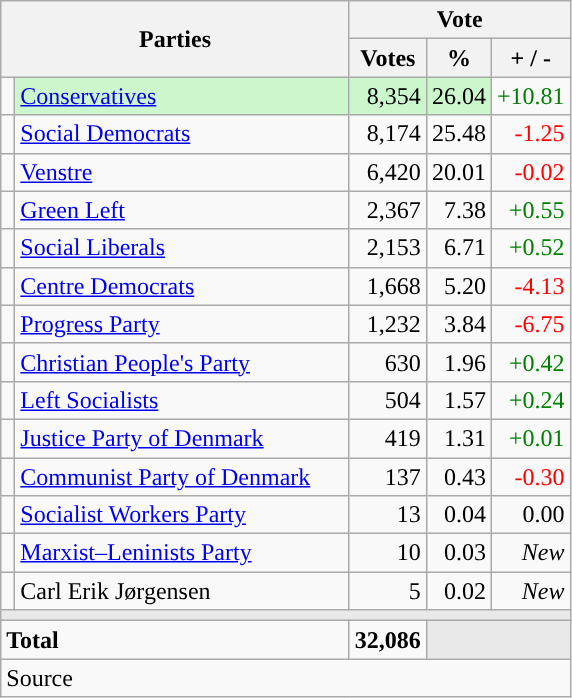<table class="wikitable" style="text-align:right;">
<tr>
<th style="text-align:centre;" rowspan="2" colspan="2" width="225">Parties</th>
<th colspan="3">Vote</th>
</tr>
<tr>
<th width="15">Votes</th>
<th width="15">%</th>
<th width="15">+ / -</th>
</tr>
<tr>
<td width="2" style="color:inherit;background:"></td>
<td bgcolor=#ccf7cc  align="left"><a href='#'>Conservatives</a></td>
<td bgcolor=#ccf7cc>8,354</td>
<td bgcolor=#ccf7cc>26.04</td>
<td style=color:green;>+10.81</td>
</tr>
<tr>
<td width="2" style="color:inherit;background:"></td>
<td align="left"><a href='#'>Social Democrats</a></td>
<td>8,174</td>
<td>25.48</td>
<td style=color:red;>-1.25</td>
</tr>
<tr>
<td width="2" style="color:inherit;background:"></td>
<td align="left"><a href='#'>Venstre</a></td>
<td>6,420</td>
<td>20.01</td>
<td style=color:red;>-0.02</td>
</tr>
<tr>
<td width="2" style="color:inherit;background:"></td>
<td align="left"><a href='#'>Green Left</a></td>
<td>2,367</td>
<td>7.38</td>
<td style=color:green;>+0.55</td>
</tr>
<tr>
<td width="2" style="color:inherit;background:"></td>
<td align="left"><a href='#'>Social Liberals</a></td>
<td>2,153</td>
<td>6.71</td>
<td style=color:green;>+0.52</td>
</tr>
<tr>
<td width="2" style="color:inherit;background:"></td>
<td align="left"><a href='#'>Centre Democrats</a></td>
<td>1,668</td>
<td>5.20</td>
<td style=color:red;>-4.13</td>
</tr>
<tr>
<td width="2" style="color:inherit;background:"></td>
<td align="left"><a href='#'>Progress Party</a></td>
<td>1,232</td>
<td>3.84</td>
<td style=color:red;>-6.75</td>
</tr>
<tr>
<td width="2" style="color:inherit;background:"></td>
<td align="left"><a href='#'>Christian People's Party</a></td>
<td>630</td>
<td>1.96</td>
<td style=color:green;>+0.42</td>
</tr>
<tr>
<td width="2" style="color:inherit;background:"></td>
<td align="left"><a href='#'>Left Socialists</a></td>
<td>504</td>
<td>1.57</td>
<td style=color:green;>+0.24</td>
</tr>
<tr>
<td width="2" style="color:inherit;background:"></td>
<td align="left"><a href='#'>Justice Party of Denmark</a></td>
<td>419</td>
<td>1.31</td>
<td style=color:green;>+0.01</td>
</tr>
<tr>
<td width="2" style="color:inherit;background:"></td>
<td align="left"><a href='#'>Communist Party of Denmark</a></td>
<td>137</td>
<td>0.43</td>
<td style=color:red;>-0.30</td>
</tr>
<tr>
<td width="2" style="color:inherit;background:"></td>
<td align="left"><a href='#'>Socialist Workers Party</a></td>
<td>13</td>
<td>0.04</td>
<td>0.00</td>
</tr>
<tr>
<td width="2" style="color:inherit;background:"></td>
<td align="left"><a href='#'>Marxist–Leninists Party</a></td>
<td>10</td>
<td>0.03</td>
<td><em>New</em></td>
</tr>
<tr>
<td width="2" style="color:inherit;background:"></td>
<td align="left">Carl Erik Jørgensen</td>
<td>5</td>
<td>0.02</td>
<td><em>New</em></td>
</tr>
<tr>
<td colspan="7" bgcolor="#E9E9E9"></td>
</tr>
<tr>
<td align="left" colspan="2"><strong>Total</strong></td>
<td><strong>32,086</strong></td>
<td bgcolor="#E9E9E9" colspan="2"></td>
</tr>
<tr>
<td align="left" colspan="6">Source</td>
</tr>
</table>
